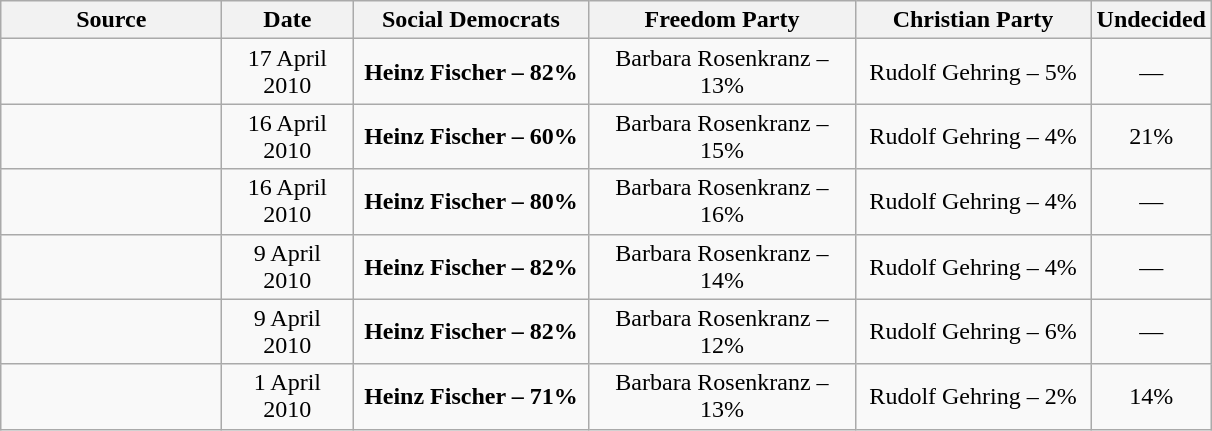<table class="wikitable sortable" border="1">
<tr>
<th style="width:140px">Source</th>
<th style="width:80px">Date</th>
<th style="width:150px">Social Democrats</th>
<th style="width:170px">Freedom Party</th>
<th style="width:150px">Christian Party</th>
<th style="width:40px">Undecided</th>
</tr>
<tr>
<td></td>
<td align="center">17 April 2010</td>
<td align="center"><strong>Heinz Fischer – 82%</strong></td>
<td align="center">Barbara Rosenkranz – 13%</td>
<td align="center">Rudolf Gehring – 5%</td>
<td align="center">—</td>
</tr>
<tr>
<td></td>
<td align="center">16 April 2010</td>
<td align="center"><strong>Heinz Fischer – 60%</strong></td>
<td align="center">Barbara Rosenkranz – 15%</td>
<td align="center">Rudolf Gehring – 4%</td>
<td align="center">21%</td>
</tr>
<tr>
<td></td>
<td align="center">16 April 2010</td>
<td align="center"><strong>Heinz Fischer – 80%</strong></td>
<td align="center">Barbara Rosenkranz – 16%</td>
<td align="center">Rudolf Gehring – 4%</td>
<td align="center">—</td>
</tr>
<tr>
<td></td>
<td align="center">9 April 2010</td>
<td align="center"><strong>Heinz Fischer – 82%</strong></td>
<td align="center">Barbara Rosenkranz – 14%</td>
<td align="center">Rudolf Gehring – 4%</td>
<td align="center">—</td>
</tr>
<tr>
<td></td>
<td align="center">9 April 2010</td>
<td align="center"><strong>Heinz Fischer – 82%</strong></td>
<td align="center">Barbara Rosenkranz – 12%</td>
<td align="center">Rudolf Gehring – 6%</td>
<td align="center">—</td>
</tr>
<tr>
<td></td>
<td align="center">1 April 2010</td>
<td align="center"><strong>Heinz Fischer – 71%</strong></td>
<td align="center">Barbara Rosenkranz – 13%</td>
<td align="center">Rudolf Gehring – 2%</td>
<td align="center">14%</td>
</tr>
</table>
